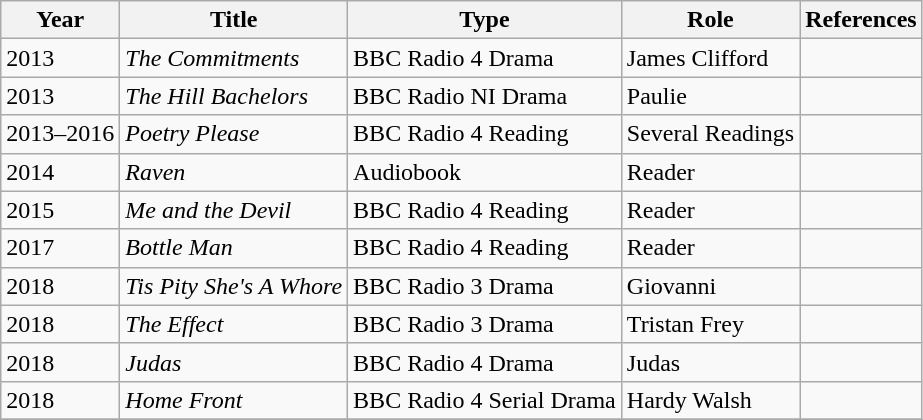<table class="wikitable sortable">
<tr>
<th>Year</th>
<th>Title</th>
<th>Type</th>
<th>Role</th>
<th>References</th>
</tr>
<tr>
<td>2013</td>
<td><em>The Commitments</em></td>
<td>BBC Radio 4 Drama</td>
<td>James Clifford</td>
<td></td>
</tr>
<tr>
<td>2013</td>
<td><em>The Hill Bachelors</em></td>
<td>BBC Radio NI Drama</td>
<td>Paulie</td>
<td></td>
</tr>
<tr>
<td>2013–2016</td>
<td><em>Poetry Please</em></td>
<td>BBC Radio 4 Reading</td>
<td>Several Readings</td>
<td></td>
</tr>
<tr>
<td>2014</td>
<td><em>Raven</em></td>
<td>Audiobook</td>
<td>Reader</td>
<td></td>
</tr>
<tr>
<td>2015</td>
<td><em>Me and the Devil</em></td>
<td>BBC Radio 4 Reading</td>
<td>Reader</td>
<td></td>
</tr>
<tr>
<td>2017</td>
<td><em>Bottle Man</em></td>
<td>BBC Radio 4 Reading</td>
<td>Reader</td>
<td></td>
</tr>
<tr>
<td>2018</td>
<td><em>Tis Pity She's A Whore</em></td>
<td>BBC Radio 3 Drama</td>
<td>Giovanni</td>
<td></td>
</tr>
<tr>
<td>2018</td>
<td><em>The Effect</em></td>
<td>BBC Radio 3 Drama</td>
<td>Tristan Frey</td>
<td></td>
</tr>
<tr>
<td>2018</td>
<td><em>Judas</em></td>
<td>BBC Radio 4 Drama</td>
<td>Judas</td>
<td></td>
</tr>
<tr>
<td>2018</td>
<td><em>Home Front</em></td>
<td>BBC Radio 4 Serial Drama</td>
<td>Hardy Walsh</td>
<td></td>
</tr>
<tr>
</tr>
</table>
